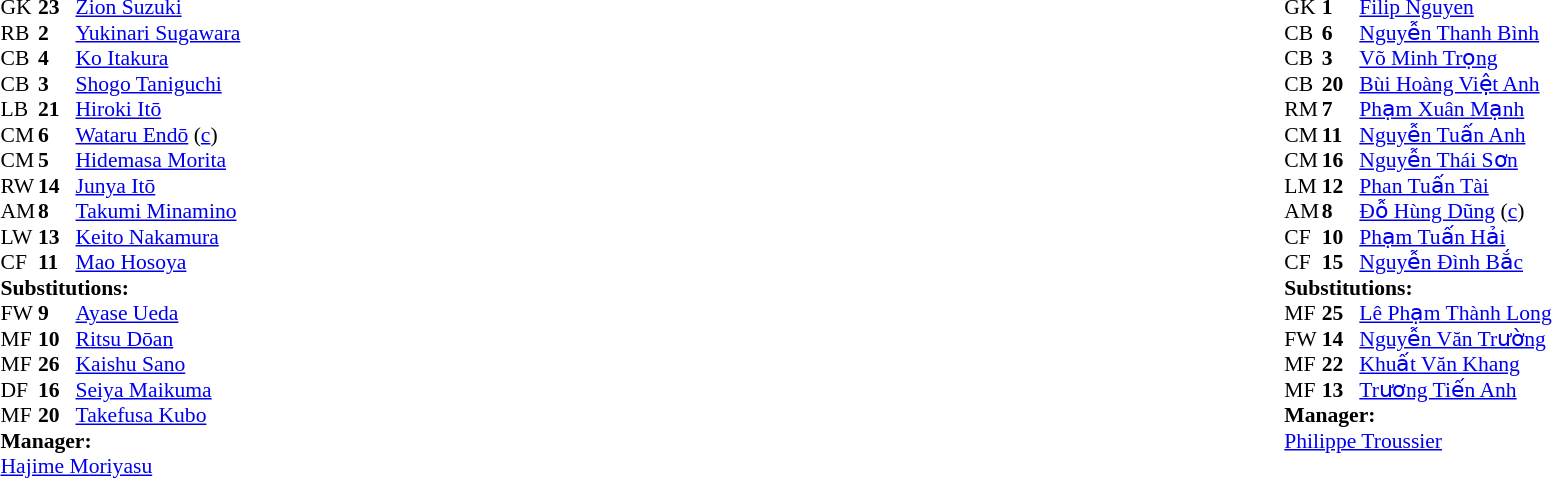<table width="100%">
<tr>
<td valign="top" width="40%"><br><table style="font-size:90%" cellspacing="0" cellpadding="0">
<tr>
<th width=25></th>
<th width=25></th>
</tr>
<tr>
<td>GK</td>
<td><strong>23</strong></td>
<td><a href='#'>Zion Suzuki</a></td>
</tr>
<tr>
<td>RB</td>
<td><strong>2</strong></td>
<td><a href='#'>Yukinari Sugawara</a></td>
<td></td>
<td></td>
</tr>
<tr>
<td>CB</td>
<td><strong>4</strong></td>
<td><a href='#'>Ko Itakura</a></td>
</tr>
<tr>
<td>CB</td>
<td><strong>3</strong></td>
<td><a href='#'>Shogo Taniguchi</a></td>
</tr>
<tr>
<td>LB</td>
<td><strong>21</strong></td>
<td><a href='#'>Hiroki Itō</a></td>
</tr>
<tr>
<td>CM</td>
<td><strong>6</strong></td>
<td><a href='#'>Wataru Endō</a> (<a href='#'>c</a>)</td>
</tr>
<tr>
<td>CM</td>
<td><strong>5</strong></td>
<td><a href='#'>Hidemasa Morita</a></td>
<td></td>
<td></td>
</tr>
<tr>
<td>RW</td>
<td><strong>14</strong></td>
<td><a href='#'>Junya Itō</a></td>
</tr>
<tr>
<td>AM</td>
<td><strong>8</strong></td>
<td><a href='#'>Takumi Minamino</a></td>
<td></td>
<td></td>
</tr>
<tr>
<td>LW</td>
<td><strong>13</strong></td>
<td><a href='#'>Keito Nakamura</a></td>
<td></td>
<td></td>
</tr>
<tr>
<td>CF</td>
<td><strong>11</strong></td>
<td><a href='#'>Mao Hosoya</a></td>
<td></td>
<td></td>
</tr>
<tr>
<td colspan=3><strong>Substitutions:</strong></td>
</tr>
<tr>
<td>FW</td>
<td><strong>9</strong></td>
<td><a href='#'>Ayase Ueda</a></td>
<td></td>
<td></td>
</tr>
<tr>
<td>MF</td>
<td><strong>10</strong></td>
<td><a href='#'>Ritsu Dōan</a></td>
<td></td>
<td></td>
</tr>
<tr>
<td>MF</td>
<td><strong>26</strong></td>
<td><a href='#'>Kaishu Sano</a></td>
<td></td>
<td></td>
</tr>
<tr>
<td>DF</td>
<td><strong>16</strong></td>
<td><a href='#'>Seiya Maikuma</a></td>
<td></td>
<td></td>
</tr>
<tr>
<td>MF</td>
<td><strong>20</strong></td>
<td><a href='#'>Takefusa Kubo</a></td>
<td></td>
<td></td>
</tr>
<tr>
<td colspan=3><strong>Manager:</strong></td>
</tr>
<tr>
<td colspan=3><a href='#'>Hajime Moriyasu</a></td>
</tr>
</table>
</td>
<td valign="top"></td>
<td valign="top" width="50%"><br><table style="font-size:90%; margin:auto" cellspacing="0" cellpadding="0">
<tr>
<th width=25></th>
<th width=25></th>
</tr>
<tr>
<td>GK</td>
<td><strong>1</strong></td>
<td><a href='#'>Filip Nguyen</a></td>
</tr>
<tr>
<td>CB</td>
<td><strong>6</strong></td>
<td><a href='#'>Nguyễn Thanh Bình</a></td>
</tr>
<tr>
<td>CB</td>
<td><strong>3</strong></td>
<td><a href='#'>Võ Minh Trọng</a></td>
<td></td>
<td></td>
</tr>
<tr>
<td>CB</td>
<td><strong>20</strong></td>
<td><a href='#'>Bùi Hoàng Việt Anh</a></td>
</tr>
<tr>
<td>RM</td>
<td><strong>7</strong></td>
<td><a href='#'>Phạm Xuân Mạnh</a></td>
<td></td>
<td></td>
</tr>
<tr>
<td>CM</td>
<td><strong>11</strong></td>
<td><a href='#'>Nguyễn Tuấn Anh</a></td>
<td></td>
<td></td>
</tr>
<tr>
<td>CM</td>
<td><strong>16</strong></td>
<td><a href='#'>Nguyễn Thái Sơn</a></td>
</tr>
<tr>
<td>LM</td>
<td><strong>12</strong></td>
<td><a href='#'>Phan Tuấn Tài</a></td>
</tr>
<tr>
<td>AM</td>
<td><strong>8</strong></td>
<td><a href='#'>Đỗ Hùng Dũng</a> (<a href='#'>c</a>)</td>
</tr>
<tr>
<td>CF</td>
<td><strong>10</strong></td>
<td><a href='#'>Phạm Tuấn Hải</a></td>
</tr>
<tr>
<td>CF</td>
<td><strong>15</strong></td>
<td><a href='#'>Nguyễn Đình Bắc</a></td>
<td></td>
<td></td>
</tr>
<tr>
<td colspan=3><strong>Substitutions:</strong></td>
</tr>
<tr>
<td>MF</td>
<td><strong>25</strong></td>
<td><a href='#'>Lê Phạm Thành Long</a></td>
<td></td>
<td></td>
</tr>
<tr>
<td>FW</td>
<td><strong>14</strong></td>
<td><a href='#'>Nguyễn Văn Trường</a></td>
<td></td>
<td></td>
</tr>
<tr>
<td>MF</td>
<td><strong>22</strong></td>
<td><a href='#'>Khuất Văn Khang</a></td>
<td></td>
<td></td>
</tr>
<tr>
<td>MF</td>
<td><strong>13</strong></td>
<td><a href='#'>Trương Tiến Anh</a></td>
<td></td>
<td></td>
</tr>
<tr>
<td colspan=3><strong>Manager:</strong></td>
</tr>
<tr>
<td colspan=3> <a href='#'>Philippe Troussier</a></td>
</tr>
</table>
</td>
</tr>
</table>
